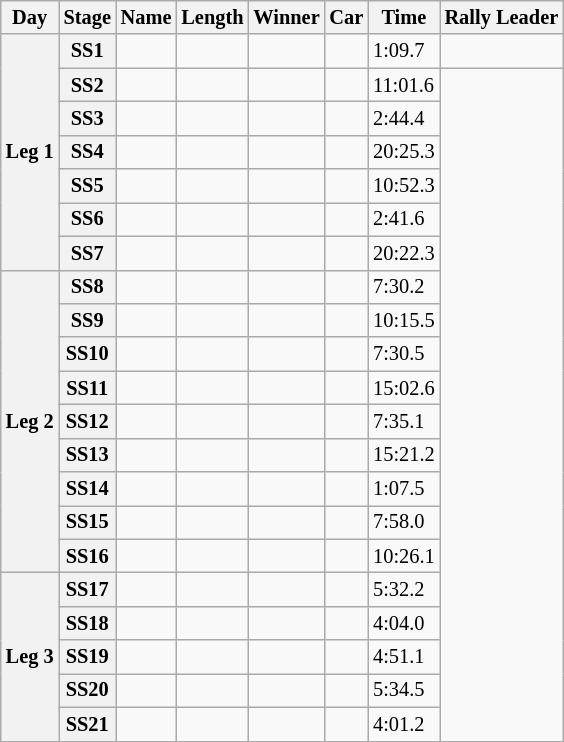<table class="wikitable plainrowheaders sortable" style="font-size: 85%">
<tr>
<th>Day</th>
<th>Stage</th>
<th>Name</th>
<th>Length</th>
<th>Winner</th>
<th>Car</th>
<th>Time</th>
<th>Rally Leader</th>
</tr>
<tr>
<th rowspan="7">Leg 1</th>
<th>SS1</th>
<td></td>
<td></td>
<td></td>
<td></td>
<td>1:09.7</td>
<td></td>
</tr>
<tr>
<th>SS2</th>
<td></td>
<td></td>
<td></td>
<td></td>
<td>11:01.6</td>
<td rowspan="20"></td>
</tr>
<tr>
<th>SS3</th>
<td></td>
<td></td>
<td></td>
<td></td>
<td>2:44.4</td>
</tr>
<tr>
<th>SS4</th>
<td></td>
<td></td>
<td></td>
<td></td>
<td>20:25.3</td>
</tr>
<tr>
<th>SS5</th>
<td></td>
<td></td>
<td></td>
<td></td>
<td>10:52.3</td>
</tr>
<tr>
<th>SS6</th>
<td></td>
<td></td>
<td></td>
<td></td>
<td>2:41.6</td>
</tr>
<tr>
<th>SS7</th>
<td></td>
<td></td>
<td></td>
<td></td>
<td>20:22.3</td>
</tr>
<tr>
<th rowspan="9">Leg 2</th>
<th>SS8</th>
<td></td>
<td></td>
<td></td>
<td></td>
<td>7:30.2</td>
</tr>
<tr>
<th>SS9</th>
<td></td>
<td></td>
<td></td>
<td></td>
<td>10:15.5</td>
</tr>
<tr>
<th>SS10</th>
<td></td>
<td></td>
<td></td>
<td></td>
<td>7:30.5</td>
</tr>
<tr>
<th>SS11</th>
<td></td>
<td></td>
<td></td>
<td></td>
<td>15:02.6</td>
</tr>
<tr>
<th>SS12</th>
<td></td>
<td></td>
<td></td>
<td></td>
<td>7:35.1</td>
</tr>
<tr>
<th>SS13</th>
<td></td>
<td></td>
<td></td>
<td></td>
<td>15:21.2</td>
</tr>
<tr>
<th>SS14</th>
<td></td>
<td></td>
<td></td>
<td></td>
<td>1:07.5</td>
</tr>
<tr>
<th>SS15</th>
<td></td>
<td></td>
<td></td>
<td></td>
<td>7:58.0</td>
</tr>
<tr>
<th>SS16</th>
<td></td>
<td></td>
<td></td>
<td></td>
<td>10:26.1</td>
</tr>
<tr>
<th rowspan="5">Leg 3</th>
<th>SS17</th>
<td></td>
<td></td>
<td></td>
<td></td>
<td>5:32.2</td>
</tr>
<tr>
<th>SS18</th>
<td></td>
<td></td>
<td></td>
<td></td>
<td>4:04.0</td>
</tr>
<tr>
<th>SS19</th>
<td></td>
<td></td>
<td><br></td>
<td><br></td>
<td>4:51.1</td>
</tr>
<tr>
<th>SS20</th>
<td></td>
<td></td>
<td></td>
<td></td>
<td>5:34.5</td>
</tr>
<tr>
<th>SS21</th>
<td></td>
<td></td>
<td></td>
<td></td>
<td>4:01.2</td>
</tr>
<tr>
</tr>
</table>
